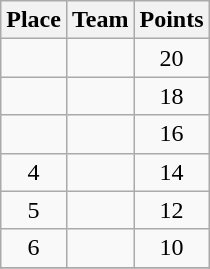<table class="wikitable" style="text-align:center; padding-bottom:0;">
<tr>
<th>Place</th>
<th style="text-align:left;">Team</th>
<th>Points</th>
</tr>
<tr>
<td></td>
<td align=left></td>
<td>20</td>
</tr>
<tr>
<td></td>
<td align=left></td>
<td>18</td>
</tr>
<tr>
<td></td>
<td align=left></td>
<td>16</td>
</tr>
<tr>
<td>4</td>
<td align=left></td>
<td>14</td>
</tr>
<tr>
<td>5</td>
<td align=left></td>
<td>12</td>
</tr>
<tr>
<td>6</td>
<td align=left></td>
<td>10</td>
</tr>
<tr>
</tr>
</table>
